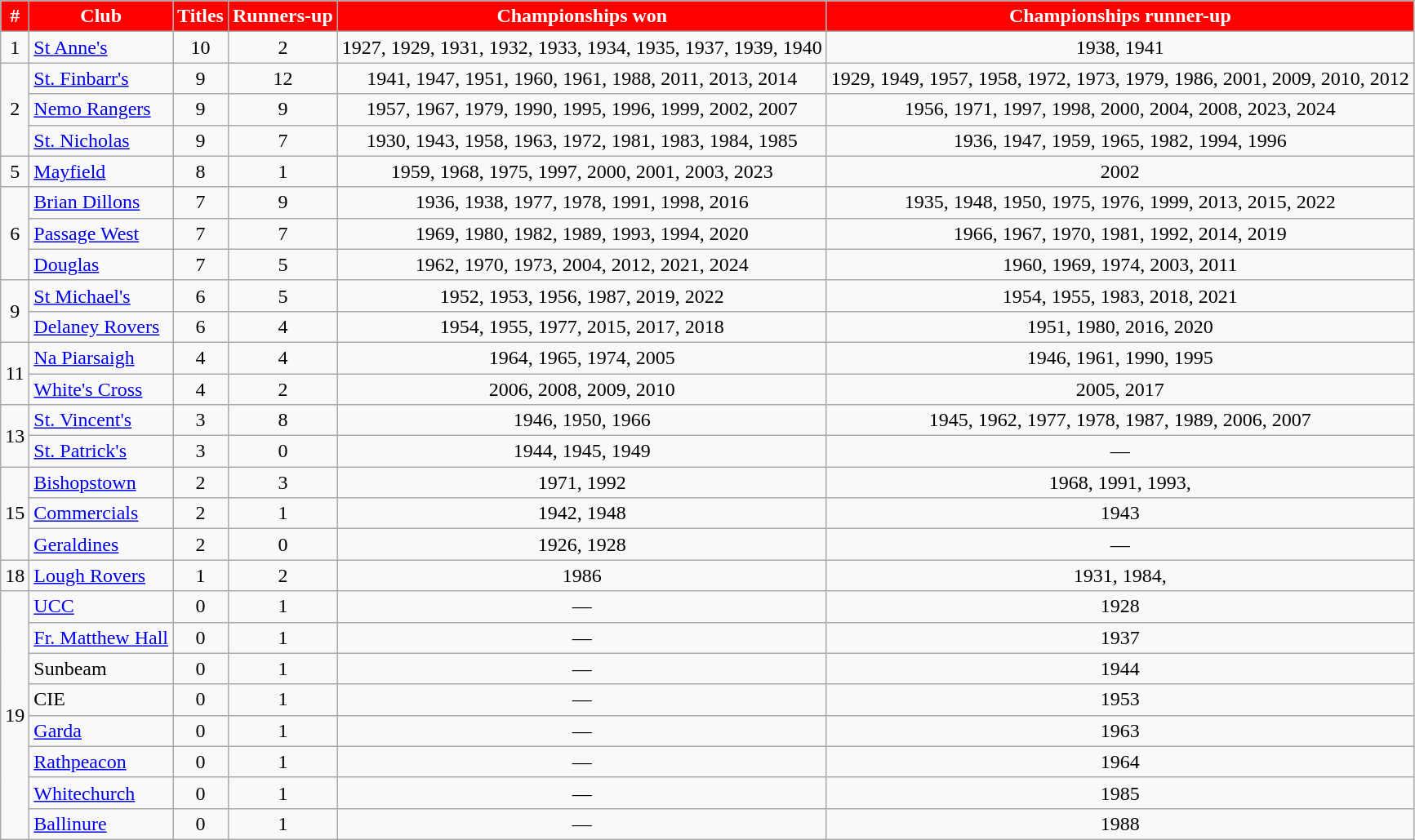<table class="wikitable sortable" style="text-align:center">
<tr>
<th style="background:red;color:white">#</th>
<th style="background:red;color:white">Club</th>
<th style="background:red;color:white">Titles</th>
<th style="background:red;color:white">Runners-up</th>
<th style="background:red;color:white">Championships won</th>
<th style="background:red;color:white">Championships runner-up</th>
</tr>
<tr>
<td>1</td>
<td style="text-align:left"><a href='#'>St Anne's</a></td>
<td>10</td>
<td>2</td>
<td>1927, 1929, 1931, 1932, 1933, 1934, 1935, 1937, 1939, 1940</td>
<td>1938, 1941</td>
</tr>
<tr>
<td rowspan="3">2</td>
<td style="text-align:left"> <a href='#'>St. Finbarr's</a></td>
<td>9</td>
<td>12</td>
<td>1941, 1947, 1951, 1960, 1961, 1988, 2011, 2013, 2014</td>
<td>1929, 1949, 1957, 1958, 1972, 1973, 1979, 1986, 2001, 2009, 2010, 2012</td>
</tr>
<tr>
<td style="text-align:left"> <a href='#'>Nemo Rangers</a></td>
<td>9</td>
<td>9</td>
<td>1957, 1967, 1979, 1990, 1995, 1996, 1999, 2002, 2007</td>
<td>1956, 1971, 1997, 1998, 2000, 2004, 2008, 2023, 2024</td>
</tr>
<tr>
<td style="text-align:left"> <a href='#'>St. Nicholas</a></td>
<td>9</td>
<td>7</td>
<td>1930, 1943, 1958, 1963, 1972, 1981, 1983, 1984, 1985</td>
<td>1936, 1947, 1959, 1965, 1982, 1994, 1996</td>
</tr>
<tr>
<td>5</td>
<td style="text-align:left"> <a href='#'>Mayfield</a></td>
<td>8</td>
<td>1</td>
<td>1959, 1968, 1975, 1997, 2000, 2001, 2003, 2023</td>
<td>2002</td>
</tr>
<tr>
<td rowspan="3">6</td>
<td style="text-align:left"> <a href='#'>Brian Dillons</a></td>
<td>7</td>
<td>9</td>
<td>1936, 1938, 1977, 1978, 1991, 1998, 2016</td>
<td>1935, 1948, 1950, 1975, 1976, 1999, 2013, 2015, 2022</td>
</tr>
<tr>
<td style="text-align:left"> <a href='#'>Passage West</a></td>
<td>7</td>
<td>7</td>
<td>1969, 1980, 1982, 1989, 1993, 1994, 2020</td>
<td>1966, 1967, 1970, 1981, 1992, 2014, 2019</td>
</tr>
<tr>
<td style="text-align:left"> <a href='#'>Douglas</a></td>
<td>7</td>
<td>5</td>
<td>1962, 1970, 1973, 2004, 2012, 2021, 2024</td>
<td>1960, 1969, 1974, 2003, 2011</td>
</tr>
<tr>
<td rowspan="2">9</td>
<td style="text-align:left"> <a href='#'>St Michael's</a></td>
<td>6</td>
<td>5</td>
<td>1952, 1953, 1956, 1987, 2019, 2022</td>
<td>1954, 1955, 1983, 2018, 2021</td>
</tr>
<tr>
<td style="text-align:left"> <a href='#'>Delaney Rovers</a></td>
<td>6</td>
<td>4</td>
<td>1954, 1955, 1977, 2015, 2017, 2018</td>
<td>1951, 1980, 2016, 2020</td>
</tr>
<tr>
<td rowspan="2">11</td>
<td style="text-align:left"> <a href='#'>Na Piarsaigh</a></td>
<td>4</td>
<td>4</td>
<td>1964, 1965, 1974, 2005</td>
<td>1946, 1961, 1990, 1995</td>
</tr>
<tr>
<td style="text-align:left"> <a href='#'>White's Cross</a></td>
<td>4</td>
<td>2</td>
<td>2006, 2008, 2009, 2010</td>
<td>2005, 2017</td>
</tr>
<tr>
<td rowspan="2">13</td>
<td style="text-align:left"> <a href='#'>St. Vincent's</a></td>
<td>3</td>
<td>8</td>
<td>1946, 1950, 1966</td>
<td>1945, 1962, 1977, 1978, 1987, 1989, 2006, 2007</td>
</tr>
<tr>
<td style="text-align:left"><a href='#'>St. Patrick's</a></td>
<td>3</td>
<td>0</td>
<td>1944, 1945, 1949</td>
<td>—</td>
</tr>
<tr>
<td rowspan="3">15</td>
<td style="text-align:left"> <a href='#'>Bishopstown</a></td>
<td>2</td>
<td>3</td>
<td>1971, 1992</td>
<td>1968, 1991, 1993,</td>
</tr>
<tr>
<td style="text-align:left"><a href='#'>Commercials</a></td>
<td>2</td>
<td>1</td>
<td>1942, 1948</td>
<td>1943</td>
</tr>
<tr>
<td style="text-align:left"><a href='#'>Geraldines</a></td>
<td>2</td>
<td>0</td>
<td>1926, 1928</td>
<td>—</td>
</tr>
<tr>
<td>18</td>
<td style="text-align:left"> <a href='#'>Lough Rovers</a></td>
<td>1</td>
<td>2</td>
<td>1986</td>
<td>1931, 1984,</td>
</tr>
<tr>
<td rowspan="8">19</td>
<td style="text-align:left"> <a href='#'>UCC</a></td>
<td>0</td>
<td>1</td>
<td>—</td>
<td>1928</td>
</tr>
<tr>
<td style="text-align:left"><a href='#'>Fr. Matthew Hall</a></td>
<td>0</td>
<td>1</td>
<td>—</td>
<td>1937</td>
</tr>
<tr>
<td style="text-align:left">Sunbeam</td>
<td>0</td>
<td>1</td>
<td>—</td>
<td>1944</td>
</tr>
<tr>
<td style="text-align:left">CIE</td>
<td>0</td>
<td>1</td>
<td>—</td>
<td>1953</td>
</tr>
<tr>
<td style="text-align:left"><a href='#'>Garda</a></td>
<td>0</td>
<td>1</td>
<td>—</td>
<td>1963</td>
</tr>
<tr>
<td style="text-align:left"> <a href='#'>Rathpeacon</a></td>
<td>0</td>
<td>1</td>
<td>—</td>
<td>1964</td>
</tr>
<tr>
<td style="text-align:left"> <a href='#'>Whitechurch</a></td>
<td>0</td>
<td>1</td>
<td>—</td>
<td>1985</td>
</tr>
<tr>
<td style="text-align:left"> <a href='#'>Ballinure</a></td>
<td>0</td>
<td>1</td>
<td>—</td>
<td>1988</td>
</tr>
</table>
